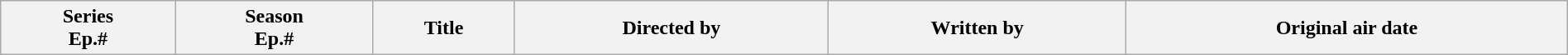<table class="wikitable plainrowheaders" style="width:100%; margin:auto;">
<tr>
<th>Series<br>Ep.#</th>
<th>Season<br>Ep.#</th>
<th>Title</th>
<th>Directed by</th>
<th>Written by</th>
<th>Original air date<br>






</th>
</tr>
</table>
